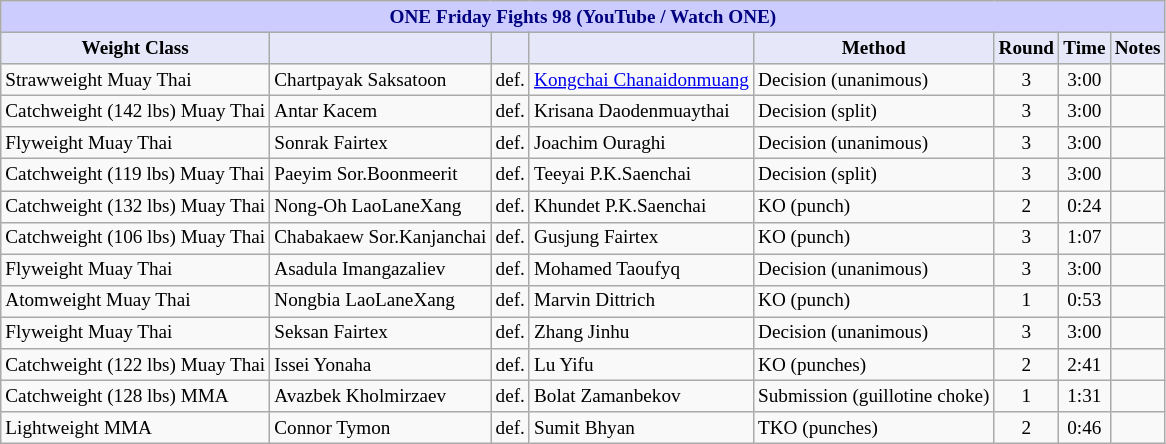<table class="wikitable" style="font-size: 80%;">
<tr>
<th colspan="8" style="background-color: #ccf; color: #000080; text-align: center;"><strong>ONE Friday Fights 98 (YouTube / Watch ONE)</strong></th>
</tr>
<tr>
<th colspan="1" style="background-color: #E6E8FA; color: #000000; text-align: center;">Weight Class</th>
<th colspan="1" style="background-color: #E6E8FA; color: #000000; text-align: center;"></th>
<th colspan="1" style="background-color: #E6E8FA; color: #000000; text-align: center;"></th>
<th colspan="1" style="background-color: #E6E8FA; color: #000000; text-align: center;"></th>
<th colspan="1" style="background-color: #E6E8FA; color: #000000; text-align: center;">Method</th>
<th colspan="1" style="background-color: #E6E8FA; color: #000000; text-align: center;">Round</th>
<th colspan="1" style="background-color: #E6E8FA; color: #000000; text-align: center;">Time</th>
<th colspan="1" style="background-color: #E6E8FA; color: #000000; text-align: center;">Notes</th>
</tr>
<tr>
<td>Strawweight Muay Thai</td>
<td> Chartpayak Saksatoon</td>
<td>def.</td>
<td> <a href='#'>Kongchai Chanaidonmuang</a></td>
<td>Decision (unanimous)</td>
<td align=center>3</td>
<td align=center>3:00</td>
<td></td>
</tr>
<tr>
<td>Catchweight (142 lbs) Muay Thai</td>
<td> Antar Kacem</td>
<td>def.</td>
<td> Krisana Daodenmuaythai</td>
<td>Decision (split)</td>
<td align=center>3</td>
<td align=center>3:00</td>
<td></td>
</tr>
<tr>
<td>Flyweight Muay Thai</td>
<td> Sonrak Fairtex</td>
<td>def.</td>
<td> Joachim Ouraghi</td>
<td>Decision (unanimous)</td>
<td align=center>3</td>
<td align=center>3:00</td>
<td></td>
</tr>
<tr>
<td>Catchweight (119 lbs) Muay Thai</td>
<td> Paeyim Sor.Boonmeerit</td>
<td>def.</td>
<td> Teeyai P.K.Saenchai</td>
<td>Decision (split)</td>
<td align=center>3</td>
<td align=center>3:00</td>
<td></td>
</tr>
<tr>
<td>Catchweight (132 lbs) Muay Thai</td>
<td> Nong-Oh LaoLaneXang</td>
<td>def.</td>
<td> Khundet P.K.Saenchai</td>
<td>KO (punch)</td>
<td align=center>2</td>
<td align=center>0:24</td>
<td></td>
</tr>
<tr>
<td>Catchweight (106 lbs) Muay Thai</td>
<td> Chabakaew Sor.Kanjanchai</td>
<td>def.</td>
<td> Gusjung Fairtex</td>
<td>KO (punch)</td>
<td align=center>3</td>
<td align=center>1:07</td>
<td></td>
</tr>
<tr>
<td>Flyweight Muay Thai</td>
<td> Asadula Imangazaliev</td>
<td>def.</td>
<td> Mohamed Taoufyq</td>
<td>Decision (unanimous)</td>
<td align=center>3</td>
<td align=center>3:00</td>
<td></td>
</tr>
<tr>
<td>Atomweight Muay Thai</td>
<td> Nongbia LaoLaneXang</td>
<td>def.</td>
<td> Marvin Dittrich</td>
<td>KO (punch)</td>
<td align=center>1</td>
<td align=center>0:53</td>
<td></td>
</tr>
<tr>
<td>Flyweight Muay Thai</td>
<td> Seksan Fairtex</td>
<td>def.</td>
<td> Zhang Jinhu</td>
<td>Decision (unanimous)</td>
<td align=center>3</td>
<td align=center>3:00</td>
<td></td>
</tr>
<tr>
<td>Catchweight (122 lbs) Muay Thai</td>
<td> Issei Yonaha</td>
<td>def.</td>
<td> Lu Yifu</td>
<td>KO (punches)</td>
<td align=center>2</td>
<td align=center>2:41</td>
<td></td>
</tr>
<tr>
<td>Catchweight (128 lbs) MMA</td>
<td> Avazbek Kholmirzaev</td>
<td>def.</td>
<td> Bolat Zamanbekov</td>
<td>Submission (guillotine choke)</td>
<td align=center>1</td>
<td align=center>1:31</td>
<td></td>
</tr>
<tr>
<td>Lightweight MMA</td>
<td> Connor Tymon</td>
<td>def.</td>
<td> Sumit Bhyan</td>
<td>TKO (punches)</td>
<td align=center>2</td>
<td align=center>0:46</td>
<td></td>
</tr>
</table>
